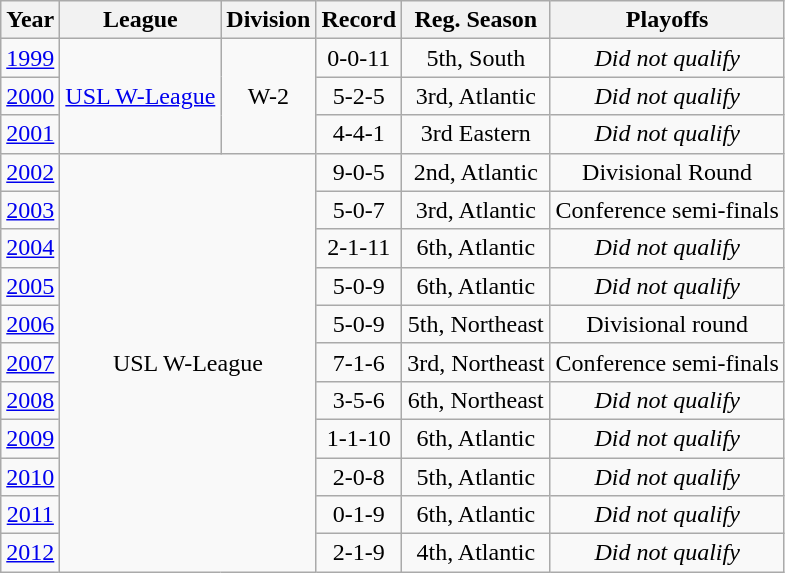<table class="wikitable" style="text-align: center;">
<tr>
<th>Year</th>
<th>League</th>
<th>Division</th>
<th>Record</th>
<th>Reg. Season</th>
<th>Playoffs</th>
</tr>
<tr>
<td><a href='#'>1999</a></td>
<td rowspan=3><a href='#'>USL W-League</a></td>
<td rowspan=3>W-2</td>
<td>0-0-11</td>
<td>5th, South</td>
<td><em>Did not qualify</em></td>
</tr>
<tr>
<td><a href='#'>2000</a></td>
<td>5-2-5</td>
<td>3rd, Atlantic</td>
<td><em>Did not qualify</em></td>
</tr>
<tr>
<td><a href='#'>2001</a></td>
<td>4-4-1</td>
<td>3rd Eastern</td>
<td><em>Did not qualify</em></td>
</tr>
<tr>
<td><a href='#'>2002</a></td>
<td rowspan=11 colspan=2>USL W-League</td>
<td>9-0-5</td>
<td>2nd, Atlantic</td>
<td>Divisional Round</td>
</tr>
<tr>
<td><a href='#'>2003</a></td>
<td>5-0-7</td>
<td>3rd, Atlantic</td>
<td>Conference semi-finals</td>
</tr>
<tr>
<td><a href='#'>2004</a></td>
<td>2-1-11</td>
<td>6th, Atlantic</td>
<td><em>Did not qualify</em></td>
</tr>
<tr>
<td><a href='#'>2005</a></td>
<td>5-0-9</td>
<td>6th, Atlantic</td>
<td><em>Did not qualify</em></td>
</tr>
<tr>
<td><a href='#'>2006</a></td>
<td>5-0-9</td>
<td>5th, Northeast</td>
<td>Divisional round</td>
</tr>
<tr>
<td><a href='#'>2007</a></td>
<td>7-1-6</td>
<td>3rd, Northeast</td>
<td>Conference semi-finals</td>
</tr>
<tr>
<td><a href='#'>2008</a></td>
<td>3-5-6</td>
<td>6th, Northeast</td>
<td><em>Did not qualify</em></td>
</tr>
<tr>
<td><a href='#'>2009</a></td>
<td>1-1-10</td>
<td>6th, Atlantic</td>
<td><em>Did not qualify</em></td>
</tr>
<tr>
<td><a href='#'>2010</a></td>
<td>2-0-8</td>
<td>5th, Atlantic</td>
<td><em>Did not qualify</em></td>
</tr>
<tr>
<td><a href='#'>2011</a></td>
<td>0-1-9</td>
<td>6th, Atlantic</td>
<td><em>Did not qualify</em></td>
</tr>
<tr>
<td><a href='#'>2012</a></td>
<td>2-1-9</td>
<td>4th, Atlantic</td>
<td><em>Did not qualify</em></td>
</tr>
</table>
